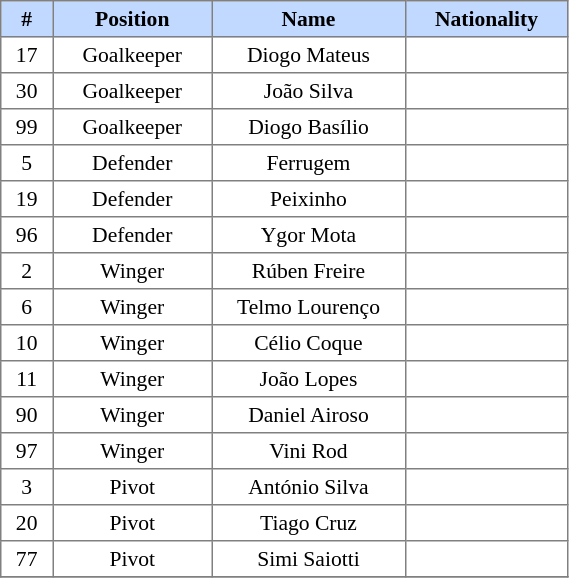<table border=1 style="border-collapse:collapse; font-size:90%;" cellpadding=3 cellspacing=0 width=30%>
<tr bgcolor=#C1D8FF>
<th width=2%>#</th>
<th width=5%>Position</th>
<th width=10%>Name</th>
<th width=5%>Nationality</th>
</tr>
<tr align=center>
<td>17</td>
<td>Goalkeeper</td>
<td>Diogo Mateus</td>
<td></td>
</tr>
<tr align=center>
<td>30</td>
<td>Goalkeeper</td>
<td>João Silva</td>
<td></td>
</tr>
<tr align=center>
<td>99</td>
<td>Goalkeeper</td>
<td>Diogo Basílio</td>
<td></td>
</tr>
<tr align=center>
<td>5</td>
<td>Defender</td>
<td>Ferrugem</td>
<td></td>
</tr>
<tr align=center>
<td>19</td>
<td>Defender</td>
<td>Peixinho</td>
<td></td>
</tr>
<tr align=center>
<td>96</td>
<td>Defender</td>
<td>Ygor Mota</td>
<td></td>
</tr>
<tr align=center>
<td>2</td>
<td>Winger</td>
<td>Rúben Freire</td>
<td></td>
</tr>
<tr align=center>
<td>6</td>
<td>Winger</td>
<td>Telmo Lourenço</td>
<td></td>
</tr>
<tr align=center>
<td>10</td>
<td>Winger</td>
<td>Célio Coque</td>
<td></td>
</tr>
<tr align=center>
<td>11</td>
<td>Winger</td>
<td>João Lopes</td>
<td></td>
</tr>
<tr align=center>
<td>90</td>
<td>Winger</td>
<td>Daniel Airoso</td>
<td></td>
</tr>
<tr align=center>
<td>97</td>
<td>Winger</td>
<td>Vini Rod</td>
<td></td>
</tr>
<tr align=center>
<td>3</td>
<td>Pivot</td>
<td>António Silva</td>
<td></td>
</tr>
<tr align=center>
<td>20</td>
<td>Pivot</td>
<td>Tiago Cruz</td>
<td></td>
</tr>
<tr align=center>
<td>77</td>
<td>Pivot</td>
<td>Simi Saiotti</td>
<td></td>
</tr>
<tr align=center>
</tr>
</table>
